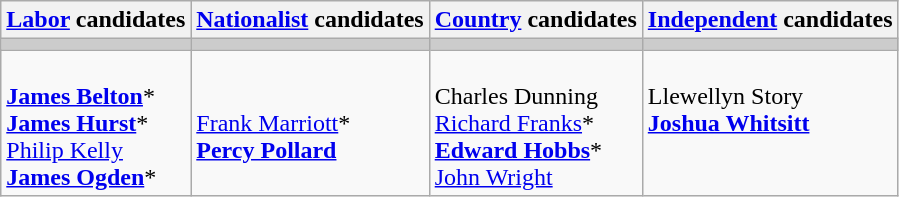<table class="wikitable">
<tr>
<th><a href='#'>Labor</a> candidates</th>
<th><a href='#'>Nationalist</a> candidates</th>
<th><a href='#'>Country</a> candidates</th>
<th><a href='#'>Independent</a> candidates</th>
</tr>
<tr bgcolor="#cccccc">
<td></td>
<td></td>
<td></td>
<td></td>
</tr>
<tr>
<td><br><strong><a href='#'>James Belton</a></strong>*<br>
<strong><a href='#'>James Hurst</a></strong>*<br>
<a href='#'>Philip Kelly</a><br>
<strong><a href='#'>James Ogden</a></strong>*</td>
<td><br><a href='#'>Frank Marriott</a>*<br>
<strong><a href='#'>Percy Pollard</a></strong></td>
<td><br>Charles Dunning<br>
<a href='#'>Richard Franks</a>*<br>
<strong><a href='#'>Edward Hobbs</a></strong>*<br>
<a href='#'>John Wright</a></td>
<td valign=top><br>Llewellyn Story<br>
<strong><a href='#'>Joshua Whitsitt</a></strong></td>
</tr>
</table>
